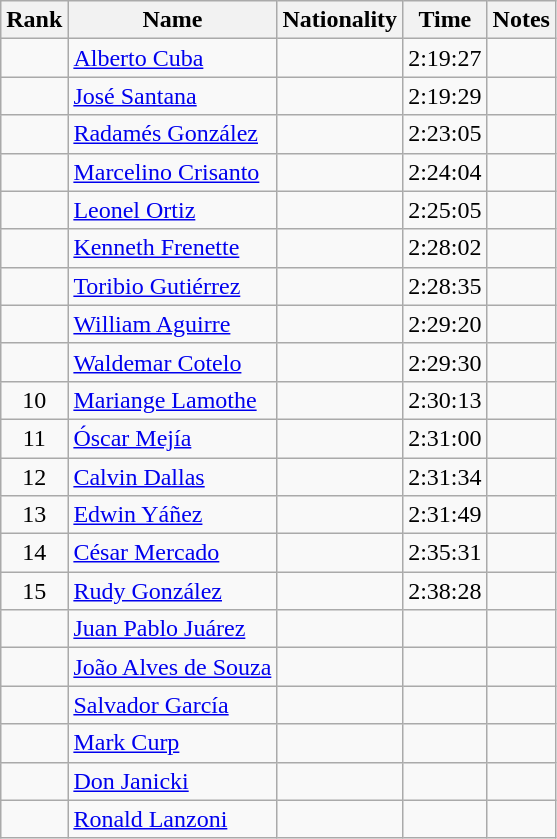<table class="wikitable sortable" style="text-align:center">
<tr>
<th>Rank</th>
<th>Name</th>
<th>Nationality</th>
<th>Time</th>
<th>Notes</th>
</tr>
<tr>
<td></td>
<td align=left><a href='#'>Alberto Cuba</a></td>
<td align=left></td>
<td>2:19:27</td>
<td></td>
</tr>
<tr>
<td></td>
<td align=left><a href='#'>José Santana</a></td>
<td align=left></td>
<td>2:19:29</td>
<td></td>
</tr>
<tr>
<td></td>
<td align=left><a href='#'>Radamés González</a></td>
<td align=left></td>
<td>2:23:05</td>
<td></td>
</tr>
<tr>
<td></td>
<td align=left><a href='#'>Marcelino Crisanto</a></td>
<td align=left></td>
<td>2:24:04</td>
<td></td>
</tr>
<tr>
<td></td>
<td align=left><a href='#'>Leonel Ortiz</a></td>
<td align=left></td>
<td>2:25:05</td>
<td></td>
</tr>
<tr>
<td></td>
<td align=left><a href='#'>Kenneth Frenette</a></td>
<td align=left></td>
<td>2:28:02</td>
<td></td>
</tr>
<tr>
<td></td>
<td align=left><a href='#'>Toribio Gutiérrez</a></td>
<td align=left></td>
<td>2:28:35</td>
<td></td>
</tr>
<tr>
<td></td>
<td align=left><a href='#'>William Aguirre</a></td>
<td align=left></td>
<td>2:29:20</td>
<td></td>
</tr>
<tr>
<td></td>
<td align=left><a href='#'>Waldemar Cotelo</a></td>
<td align=left></td>
<td>2:29:30</td>
<td></td>
</tr>
<tr>
<td>10</td>
<td align=left><a href='#'>Mariange Lamothe</a></td>
<td align=left></td>
<td>2:30:13</td>
<td></td>
</tr>
<tr>
<td>11</td>
<td align=left><a href='#'>Óscar Mejía</a></td>
<td align=left></td>
<td>2:31:00</td>
<td></td>
</tr>
<tr>
<td>12</td>
<td align=left><a href='#'>Calvin Dallas</a></td>
<td align=left></td>
<td>2:31:34</td>
<td></td>
</tr>
<tr>
<td>13</td>
<td align=left><a href='#'>Edwin Yáñez</a></td>
<td align=left></td>
<td>2:31:49</td>
<td></td>
</tr>
<tr>
<td>14</td>
<td align=left><a href='#'>César Mercado</a></td>
<td align=left></td>
<td>2:35:31</td>
<td></td>
</tr>
<tr>
<td>15</td>
<td align=left><a href='#'>Rudy González</a></td>
<td align=left></td>
<td>2:38:28</td>
<td></td>
</tr>
<tr>
<td></td>
<td align=left><a href='#'>Juan Pablo Juárez</a></td>
<td align=left></td>
<td></td>
<td></td>
</tr>
<tr>
<td></td>
<td align=left><a href='#'>João Alves de Souza</a></td>
<td align=left></td>
<td></td>
<td></td>
</tr>
<tr>
<td></td>
<td align=left><a href='#'>Salvador García</a></td>
<td align=left></td>
<td></td>
<td></td>
</tr>
<tr>
<td></td>
<td align=left><a href='#'>Mark Curp</a></td>
<td align=left></td>
<td></td>
<td></td>
</tr>
<tr>
<td></td>
<td align=left><a href='#'>Don Janicki</a></td>
<td align=left></td>
<td></td>
<td></td>
</tr>
<tr>
<td></td>
<td align=left><a href='#'>Ronald Lanzoni</a></td>
<td align=left></td>
<td></td>
<td></td>
</tr>
</table>
